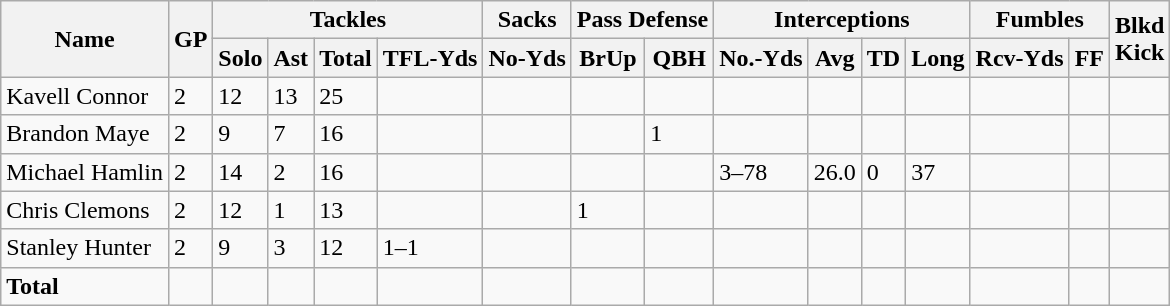<table class="wikitable" style="white-space:nowrap;">
<tr>
<th rowspan="2">Name</th>
<th rowspan="2">GP</th>
<th colspan="4">Tackles</th>
<th>Sacks</th>
<th colspan="2">Pass Defense</th>
<th colspan="4">Interceptions</th>
<th colspan="2">Fumbles</th>
<th rowspan="2">Blkd<br>Kick</th>
</tr>
<tr>
<th>Solo</th>
<th>Ast</th>
<th>Total</th>
<th>TFL-Yds</th>
<th>No-Yds</th>
<th>BrUp</th>
<th>QBH</th>
<th>No.-Yds</th>
<th>Avg</th>
<th>TD</th>
<th>Long</th>
<th>Rcv-Yds</th>
<th>FF</th>
</tr>
<tr>
<td>Kavell Connor</td>
<td>2</td>
<td>12</td>
<td>13</td>
<td>25</td>
<td></td>
<td></td>
<td></td>
<td></td>
<td></td>
<td></td>
<td></td>
<td></td>
<td></td>
<td></td>
<td></td>
</tr>
<tr>
<td>Brandon Maye</td>
<td>2</td>
<td>9</td>
<td>7</td>
<td>16</td>
<td></td>
<td></td>
<td></td>
<td>1</td>
<td></td>
<td></td>
<td></td>
<td></td>
<td></td>
<td></td>
<td></td>
</tr>
<tr>
<td>Michael Hamlin</td>
<td>2</td>
<td>14</td>
<td>2</td>
<td>16</td>
<td></td>
<td></td>
<td></td>
<td></td>
<td>3–78</td>
<td>26.0</td>
<td>0</td>
<td>37</td>
<td></td>
<td></td>
<td></td>
</tr>
<tr>
<td>Chris Clemons</td>
<td>2</td>
<td>12</td>
<td>1</td>
<td>13</td>
<td></td>
<td></td>
<td>1</td>
<td></td>
<td></td>
<td></td>
<td></td>
<td></td>
<td></td>
<td></td>
<td></td>
</tr>
<tr>
<td>Stanley Hunter</td>
<td>2</td>
<td>9</td>
<td>3</td>
<td>12</td>
<td>1–1</td>
<td></td>
<td></td>
<td></td>
<td></td>
<td></td>
<td></td>
<td></td>
<td></td>
<td></td>
<td></td>
</tr>
<tr>
<td><strong>Total</strong></td>
<td></td>
<td></td>
<td></td>
<td></td>
<td></td>
<td></td>
<td></td>
<td></td>
<td></td>
<td></td>
<td></td>
<td></td>
<td></td>
<td></td>
<td></td>
</tr>
</table>
